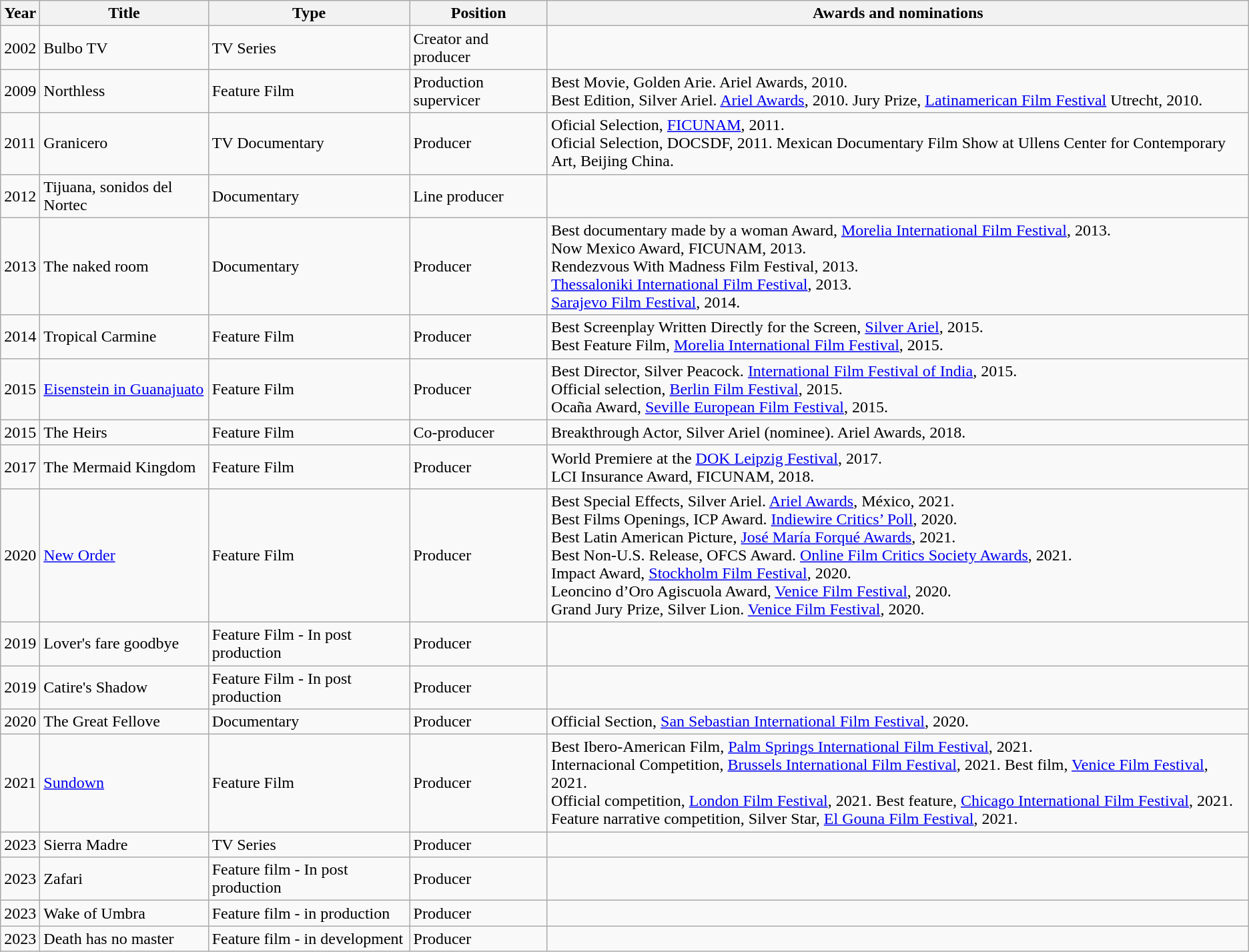<table class="wikitable">
<tr>
<th>Year</th>
<th>Title</th>
<th>Type</th>
<th>Position</th>
<th>Awards and nominations</th>
</tr>
<tr>
<td>2002</td>
<td>Bulbo TV</td>
<td>TV Series</td>
<td>Creator and producer</td>
<td></td>
</tr>
<tr>
<td>2009</td>
<td>Northless</td>
<td>Feature Film</td>
<td>Production supervicer</td>
<td>Best Movie, Golden Arie. Ariel Awards, 2010.<br>Best Edition, Silver Ariel. <a href='#'>Ariel Awards</a>, 2010.
Jury Prize, <a href='#'>Latinamerican Film Festival</a> Utrecht, 2010.</td>
</tr>
<tr>
<td>2011</td>
<td>Granicero</td>
<td>TV Documentary</td>
<td>Producer</td>
<td>Oficial Selection, <a href='#'>FICUNAM</a>, 2011.<br>Oficial Selection, DOCSDF, 2011.
Mexican Documentary Film Show at Ullens Center for Contemporary Art, Beijing China.</td>
</tr>
<tr>
<td>2012</td>
<td>Tijuana, sonidos del Nortec</td>
<td>Documentary</td>
<td>Line producer</td>
<td></td>
</tr>
<tr>
<td>2013</td>
<td>The naked room</td>
<td>Documentary</td>
<td>Producer</td>
<td>Best documentary made by a woman Award, <a href='#'>Morelia International Film Festival</a>, 2013.<br>Now Mexico Award, FICUNAM, 2013.<br>Rendezvous With Madness Film Festival, 2013.<br><a href='#'>Thessaloniki International Film Festival</a>, 2013.<br><a href='#'>Sarajevo Film Festival</a>, 2014.</td>
</tr>
<tr>
<td>2014</td>
<td>Tropical Carmine</td>
<td>Feature Film</td>
<td>Producer</td>
<td>Best Screenplay Written Directly for the Screen, <a href='#'>Silver Ariel</a>, 2015.<br>Best Feature Film, <a href='#'>Morelia International Film Festival</a>, 2015.</td>
</tr>
<tr>
<td>2015</td>
<td><a href='#'>Eisenstein in Guanajuato</a></td>
<td>Feature Film</td>
<td>Producer</td>
<td>Best Director, Silver Peacock. <a href='#'>International Film Festival of India</a>, 2015.<br>Official selection, <a href='#'>Berlin Film Festival</a>, 2015.<br>Ocaña Award, <a href='#'>Seville European Film Festival</a>, 2015.</td>
</tr>
<tr>
<td>2015</td>
<td>The Heirs</td>
<td>Feature Film</td>
<td>Co-producer</td>
<td>Breakthrough Actor, Silver Ariel (nominee). Ariel Awards, 2018.</td>
</tr>
<tr>
<td>2017</td>
<td>The Mermaid Kingdom</td>
<td>Feature Film</td>
<td>Producer</td>
<td>World Premiere at the <a href='#'>DOK Leipzig Festival</a>, 2017.<br>LCI Insurance Award, FICUNAM, 2018.</td>
</tr>
<tr>
<td>2020</td>
<td><a href='#'>New Order</a></td>
<td>Feature Film</td>
<td>Producer</td>
<td>Best Special Effects, Silver Ariel. <a href='#'>Ariel Awards</a>, México, 2021.<br>Best Films Openings, ICP Award. <a href='#'>Indiewire Critics’ Poll</a>, 2020.<br>Best Latin American Picture, <a href='#'>José María Forqué Awards</a>, 2021.<br>Best Non-U.S. Release, OFCS Award. <a href='#'>Online Film Critics Society Awards</a>, 2021.<br>Impact Award, <a href='#'>Stockholm Film Festival</a>, 2020.<br>Leoncino d’Oro Agiscuola Award, <a href='#'>Venice Film Festival</a>, 2020.<br>Grand Jury Prize, Silver Lion. <a href='#'>Venice Film Festival</a>, 2020.</td>
</tr>
<tr>
<td>2019</td>
<td>Lover's fare goodbye</td>
<td>Feature Film - In post production</td>
<td>Producer</td>
<td></td>
</tr>
<tr>
<td>2019</td>
<td>Catire's Shadow</td>
<td>Feature Film - In post production</td>
<td>Producer</td>
<td></td>
</tr>
<tr>
<td>2020</td>
<td>The Great Fellove</td>
<td>Documentary</td>
<td>Producer</td>
<td>Official Section, <a href='#'>San Sebastian International Film Festival</a>, 2020.</td>
</tr>
<tr>
<td>2021</td>
<td><a href='#'>Sundown</a></td>
<td>Feature Film</td>
<td>Producer</td>
<td>Best Ibero-American Film, <a href='#'>Palm Springs International Film Festival</a>, 2021.<br>Internacional Competition, <a href='#'>Brussels International Film Festival</a>, 2021.
Best film, <a href='#'>Venice Film Festival</a>, 2021.<br>Official competition, <a href='#'>London Film Festival</a>, 2021. 
Best feature, <a href='#'>Chicago International Film Festival</a>, 2021.<br>Feature narrative competition, Silver Star, <a href='#'>El Gouna Film Festival</a>, 2021.</td>
</tr>
<tr>
<td>2023</td>
<td>Sierra Madre</td>
<td>TV Series</td>
<td>Producer</td>
<td></td>
</tr>
<tr>
<td>2023</td>
<td>Zafari</td>
<td>Feature film - In post production</td>
<td>Producer</td>
<td></td>
</tr>
<tr>
<td>2023</td>
<td>Wake of Umbra</td>
<td>Feature film - in production</td>
<td>Producer</td>
<td></td>
</tr>
<tr>
<td>2023</td>
<td>Death has no master</td>
<td>Feature film - in development</td>
<td>Producer</td>
<td></td>
</tr>
</table>
